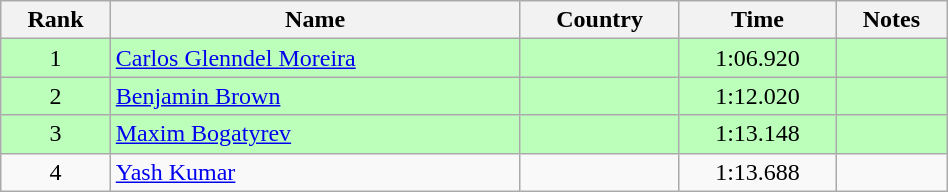<table class="wikitable" style="text-align:center;width: 50%">
<tr>
<th>Rank</th>
<th>Name</th>
<th>Country</th>
<th>Time</th>
<th>Notes</th>
</tr>
<tr bgcolor=bbffbb>
<td>1</td>
<td align="left"><a href='#'>Carlos Glenndel Moreira</a></td>
<td align="left"></td>
<td>1:06.920</td>
<td></td>
</tr>
<tr bgcolor=bbffbb>
<td>2</td>
<td align="left"><a href='#'>Benjamin Brown</a></td>
<td align="left"></td>
<td>1:12.020</td>
<td></td>
</tr>
<tr bgcolor=bbffbb>
<td>3</td>
<td align="left"><a href='#'>Maxim Bogatyrev</a></td>
<td align="left"></td>
<td>1:13.148</td>
<td></td>
</tr>
<tr>
<td>4</td>
<td align="left"><a href='#'>Yash Kumar</a></td>
<td align="left"></td>
<td>1:13.688</td>
<td></td>
</tr>
</table>
